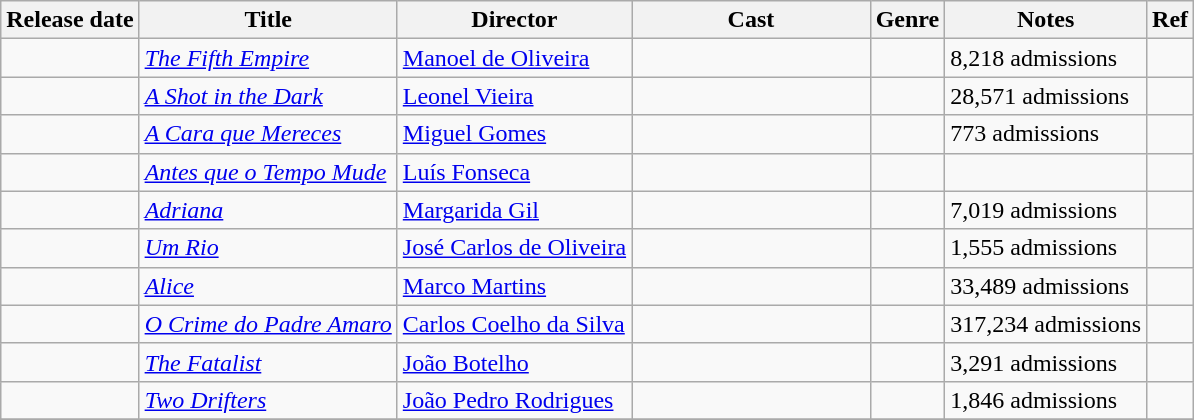<table class="wikitable sortable">
<tr>
<th>Release date</th>
<th>Title</th>
<th>Director</th>
<th style="width:20%;">Cast</th>
<th>Genre</th>
<th>Notes</th>
<th>Ref</th>
</tr>
<tr>
<td></td>
<td><em><a href='#'>The Fifth Empire</a></em></td>
<td><a href='#'>Manoel de Oliveira</a></td>
<td></td>
<td></td>
<td>8,218 admissions</td>
<td></td>
</tr>
<tr>
<td></td>
<td><em><a href='#'>A Shot in the Dark</a></em></td>
<td><a href='#'>Leonel Vieira</a></td>
<td></td>
<td></td>
<td>28,571 admissions</td>
<td></td>
</tr>
<tr>
<td></td>
<td><em><a href='#'>A Cara que Mereces</a></em></td>
<td><a href='#'>Miguel Gomes</a></td>
<td></td>
<td></td>
<td>773 admissions</td>
<td></td>
</tr>
<tr>
<td></td>
<td><em><a href='#'>Antes que o Tempo Mude</a></em></td>
<td><a href='#'>Luís Fonseca</a></td>
<td></td>
<td></td>
<td></td>
<td></td>
</tr>
<tr>
<td></td>
<td><em><a href='#'>Adriana</a></em></td>
<td><a href='#'>Margarida Gil</a></td>
<td></td>
<td></td>
<td>7,019 admissions</td>
<td></td>
</tr>
<tr>
<td></td>
<td><em><a href='#'>Um Rio</a></em></td>
<td><a href='#'>José Carlos de Oliveira</a></td>
<td></td>
<td></td>
<td>1,555 admissions</td>
<td></td>
</tr>
<tr>
<td></td>
<td><em><a href='#'>Alice</a></em></td>
<td><a href='#'>Marco Martins</a></td>
<td></td>
<td></td>
<td>33,489 admissions</td>
<td></td>
</tr>
<tr>
<td></td>
<td><em><a href='#'>O Crime do Padre Amaro</a></em></td>
<td><a href='#'>Carlos Coelho da Silva</a></td>
<td></td>
<td></td>
<td>317,234 admissions</td>
<td></td>
</tr>
<tr>
<td></td>
<td><em><a href='#'>The Fatalist</a></em></td>
<td><a href='#'>João Botelho</a></td>
<td></td>
<td></td>
<td>3,291 admissions</td>
<td></td>
</tr>
<tr>
<td></td>
<td><em><a href='#'>Two Drifters</a></em></td>
<td><a href='#'>João Pedro Rodrigues</a></td>
<td></td>
<td></td>
<td>1,846 admissions</td>
<td></td>
</tr>
<tr>
</tr>
</table>
